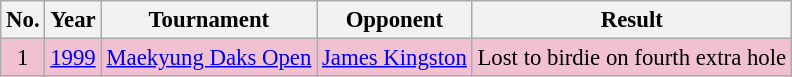<table class="wikitable" style="font-size:95%;">
<tr>
<th>No.</th>
<th>Year</th>
<th>Tournament</th>
<th>Opponent</th>
<th>Result</th>
</tr>
<tr style="background:#F2C1D1;">
<td align=center>1</td>
<td><a href='#'>1999</a></td>
<td><a href='#'>Maekyung Daks Open</a></td>
<td> <a href='#'>James Kingston</a></td>
<td>Lost to birdie on fourth extra hole</td>
</tr>
</table>
